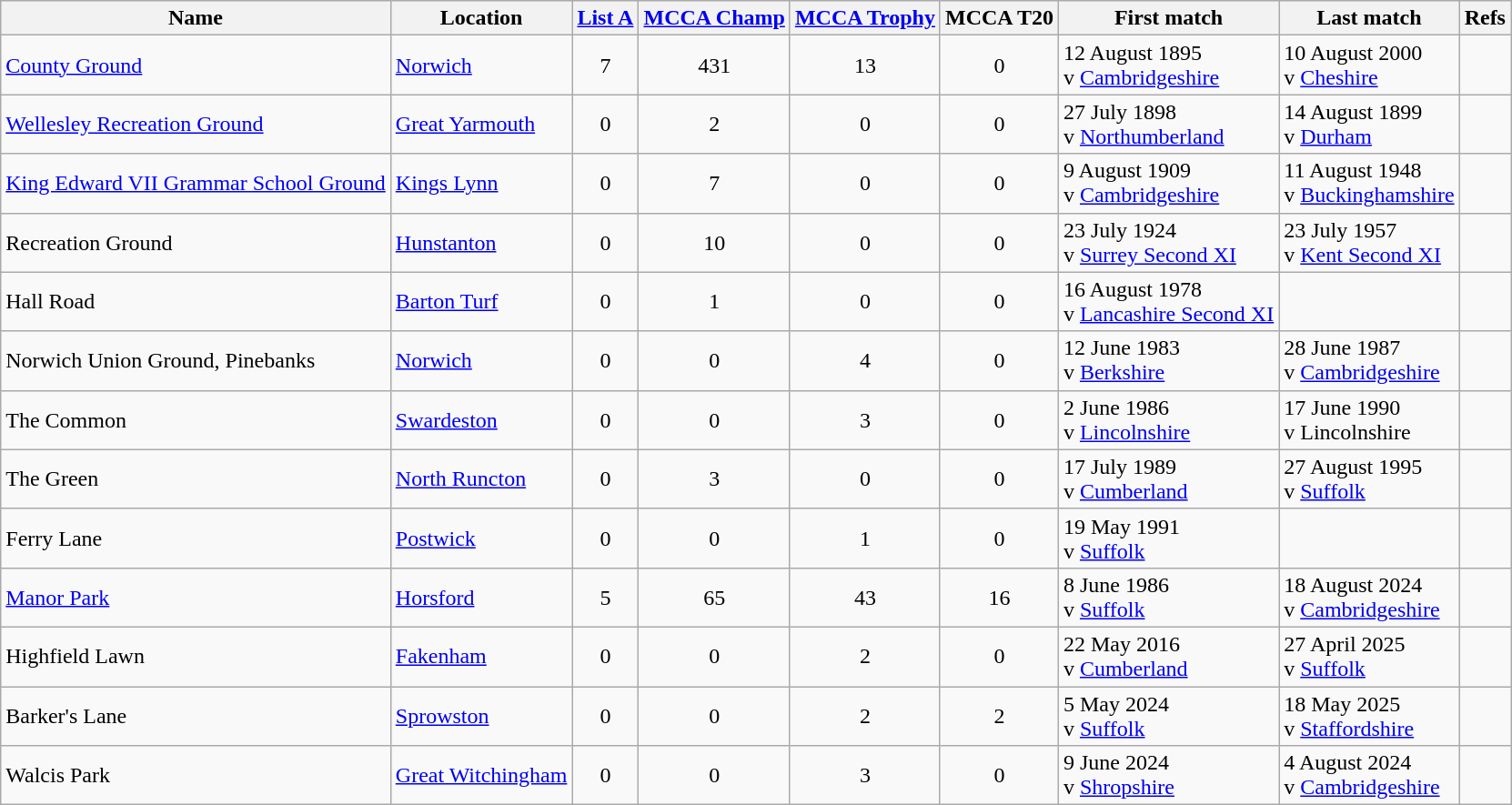<table class="wikitable sortable">
<tr>
<th>Name</th>
<th>Location</th>
<th><a href='#'>List A</a></th>
<th><a href='#'>MCCA Champ</a></th>
<th><a href='#'>MCCA Trophy</a></th>
<th>MCCA T20</th>
<th class="unsortable">First match</th>
<th class="unsortable">Last match</th>
<th class="unsortable">Refs</th>
</tr>
<tr>
<td><a href='#'>County Ground</a></td>
<td><a href='#'>Norwich</a></td>
<td align="center">7</td>
<td align="center">431</td>
<td align="center">13</td>
<td align="center">0</td>
<td>12 August 1895<br>v <a href='#'>Cambridgeshire</a></td>
<td>10 August 2000<br>v <a href='#'>Cheshire</a></td>
<td></td>
</tr>
<tr>
<td><a href='#'>Wellesley Recreation Ground</a></td>
<td><a href='#'>Great Yarmouth</a></td>
<td align="center">0</td>
<td align="center">2</td>
<td align="center">0</td>
<td align="center">0</td>
<td>27 July 1898<br>v <a href='#'>Northumberland</a></td>
<td>14 August 1899<br>v <a href='#'>Durham</a></td>
<td></td>
</tr>
<tr>
<td><a href='#'>King Edward VII Grammar School Ground</a></td>
<td><a href='#'>Kings Lynn</a></td>
<td align="center">0</td>
<td align="center">7</td>
<td align="center">0</td>
<td align="center">0</td>
<td>9 August 1909<br>v <a href='#'>Cambridgeshire</a></td>
<td>11 August 1948<br>v <a href='#'>Buckinghamshire</a></td>
<td></td>
</tr>
<tr>
<td>Recreation Ground</td>
<td><a href='#'>Hunstanton</a></td>
<td align="center">0</td>
<td align="center">10</td>
<td align="center">0</td>
<td align="center">0</td>
<td>23 July 1924<br>v <a href='#'>Surrey Second XI</a></td>
<td>23 July 1957<br>v <a href='#'>Kent Second XI</a></td>
<td></td>
</tr>
<tr>
<td>Hall Road</td>
<td><a href='#'>Barton Turf</a></td>
<td align="center">0</td>
<td align="center">1</td>
<td align="center">0</td>
<td align="center">0</td>
<td>16 August 1978<br>v <a href='#'>Lancashire Second XI</a></td>
<td> </td>
<td></td>
</tr>
<tr>
<td>Norwich Union Ground, Pinebanks</td>
<td><a href='#'>Norwich</a></td>
<td align="center">0</td>
<td align="center">0</td>
<td align="center">4</td>
<td align="center">0</td>
<td>12 June 1983<br>v <a href='#'>Berkshire</a></td>
<td>28 June 1987<br>v <a href='#'>Cambridgeshire</a></td>
<td></td>
</tr>
<tr>
<td>The Common<br></td>
<td><a href='#'>Swardeston</a></td>
<td align="center">0</td>
<td align="center">0</td>
<td align="center">3</td>
<td align="center">0</td>
<td>2 June 1986<br>v <a href='#'>Lincolnshire</a></td>
<td>17 June 1990<br>v Lincolnshire</td>
<td></td>
</tr>
<tr>
<td>The Green</td>
<td><a href='#'>North Runcton</a></td>
<td align="center">0</td>
<td align="center">3</td>
<td align="center">0</td>
<td align="center">0</td>
<td>17 July 1989<br>v <a href='#'>Cumberland</a></td>
<td>27 August 1995<br>v <a href='#'>Suffolk</a></td>
<td></td>
</tr>
<tr>
<td>Ferry Lane</td>
<td><a href='#'>Postwick</a></td>
<td align="center">0</td>
<td align="center">0</td>
<td align="center">1</td>
<td align="center">0</td>
<td>19 May 1991<br>v <a href='#'>Suffolk</a></td>
<td> </td>
<td></td>
</tr>
<tr>
<td><a href='#'>Manor Park</a><br></td>
<td><a href='#'>Horsford</a></td>
<td align="center">5</td>
<td align="center">65</td>
<td align="center">43</td>
<td align="center">16</td>
<td>8 June 1986<br>v <a href='#'>Suffolk</a></td>
<td>18 August 2024<br>v <a href='#'>Cambridgeshire</a></td>
<td></td>
</tr>
<tr>
<td>Highfield Lawn</td>
<td><a href='#'>Fakenham</a></td>
<td align="center">0</td>
<td align="center">0</td>
<td align="center">2</td>
<td align="center">0</td>
<td>22 May 2016<br>v <a href='#'>Cumberland</a></td>
<td>27 April 2025<br>v <a href='#'>Suffolk</a></td>
<td></td>
</tr>
<tr>
<td>Barker's Lane</td>
<td><a href='#'>Sprowston</a></td>
<td align="center">0</td>
<td align="center">0</td>
<td align="center">2</td>
<td align="center">2</td>
<td>5 May 2024<br>v <a href='#'>Suffolk</a></td>
<td>18 May 2025<br>v <a href='#'>Staffordshire</a></td>
<td></td>
</tr>
<tr>
<td>Walcis Park<br></td>
<td><a href='#'>Great Witchingham</a></td>
<td align="center">0</td>
<td align="center">0</td>
<td align="center">3</td>
<td align="center">0</td>
<td>9 June 2024<br>v <a href='#'>Shropshire</a></td>
<td>4 August 2024<br>v <a href='#'>Cambridgeshire</a></td>
<td></td>
</tr>
</table>
